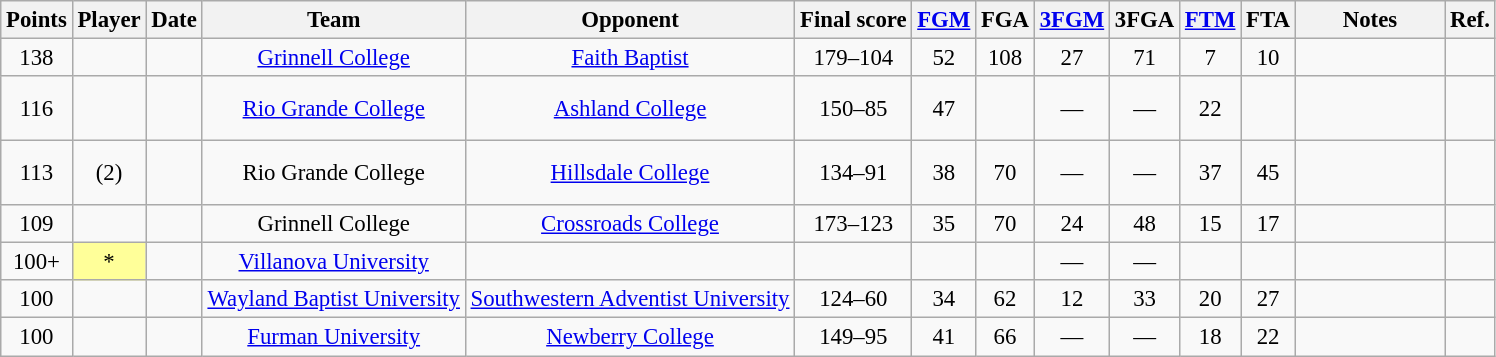<table class="wikitable sortable" style="font-size:95%">
<tr>
<th>Points</th>
<th>Player</th>
<th>Date</th>
<th>Team</th>
<th>Opponent</th>
<th>Final score</th>
<th><a href='#'>FGM</a></th>
<th>FGA</th>
<th><a href='#'>3FGM</a></th>
<th>3FGA</th>
<th><a href='#'>FTM</a></th>
<th>FTA</th>
<th width=10% class="unsortable">Notes</th>
<th class="unsortable">Ref.</th>
</tr>
<tr align="center">
<td>138</td>
<td></td>
<td></td>
<td><a href='#'>Grinnell College</a></td>
<td><a href='#'>Faith Baptist</a></td>
<td>179–104</td>
<td>52</td>
<td>108</td>
<td>27</td>
<td>71</td>
<td>7</td>
<td>10</td>
<td></td>
<td></td>
</tr>
<tr align="center">
<td>116</td>
<td></td>
<td></td>
<td><a href='#'>Rio Grande College</a></td>
<td><a href='#'>Ashland College</a></td>
<td>150–85</td>
<td>47</td>
<td></td>
<td>—</td>
<td>—</td>
<td>22</td>
<td></td>
<td></td>
<td><br><br></td>
</tr>
<tr align="center">
<td>113</td>
<td> (2)</td>
<td></td>
<td>Rio Grande College</td>
<td><a href='#'>Hillsdale College</a></td>
<td>134–91</td>
<td>38</td>
<td>70</td>
<td>—</td>
<td>—</td>
<td>37</td>
<td>45</td>
<td></td>
<td><br><br></td>
</tr>
<tr align="center">
<td>109</td>
<td></td>
<td></td>
<td>Grinnell College</td>
<td><a href='#'>Crossroads College</a></td>
<td>173–123</td>
<td>35</td>
<td>70</td>
<td>24</td>
<td>48</td>
<td>15</td>
<td>17</td>
<td></td>
<td></td>
</tr>
<tr align="center">
<td>100+</td>
<td bgcolor="#ffff99">*</td>
<td></td>
<td><a href='#'>Villanova University</a></td>
<td></td>
<td></td>
<td></td>
<td></td>
<td>—</td>
<td>—</td>
<td></td>
<td></td>
<td></td>
<td><br></td>
</tr>
<tr align="center">
<td>100</td>
<td></td>
<td></td>
<td><a href='#'>Wayland Baptist University</a></td>
<td><a href='#'>Southwestern Adventist University</a></td>
<td>124–60</td>
<td>34</td>
<td>62</td>
<td>12</td>
<td>33</td>
<td>20</td>
<td>27</td>
<td></td>
<td></td>
</tr>
<tr align="center">
<td>100</td>
<td></td>
<td></td>
<td><a href='#'>Furman University</a></td>
<td><a href='#'>Newberry College</a></td>
<td>149–95</td>
<td>41</td>
<td>66</td>
<td>—</td>
<td>—</td>
<td>18</td>
<td>22</td>
<td></td>
<td><br></td>
</tr>
</table>
